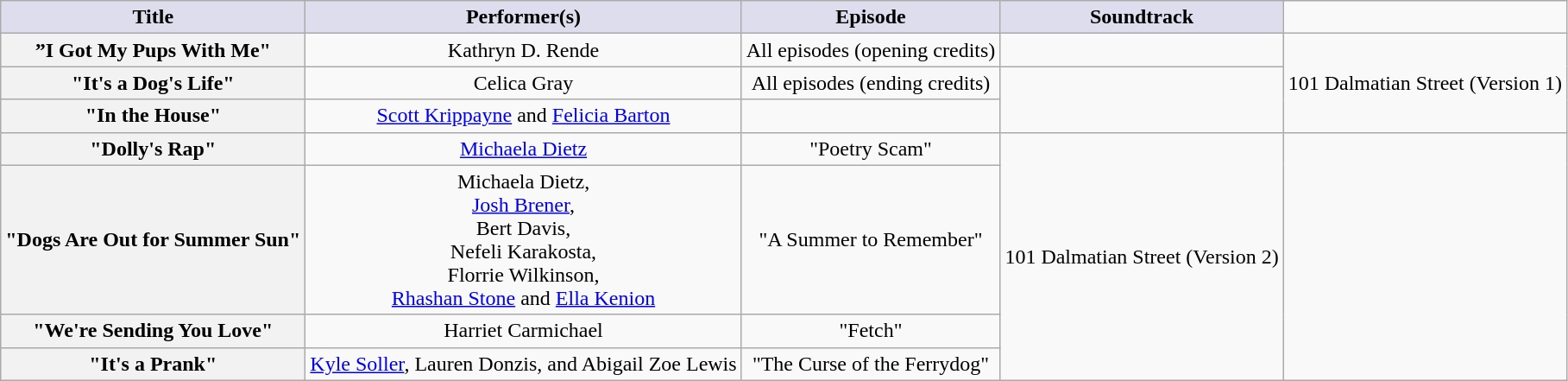<table class="wikitable sortable plainrowheaders" style="text-align: center">
<tr>
<th scope="col" style="background:#ddddee;">Title</th>
<th scope="col" style="background:#ddddee;">Performer(s)</th>
<th scope="col" style="background:#ddddee;">Episode</th>
<th scope="col" style="background:#ddddee;">Soundtrack</th>
</tr>
<tr>
<th scope="row">”I Got My Pups With Me"</th>
<td>Kathryn D. Rende</td>
<td>All episodes (opening credits)</td>
<td All episodes (opening credits)></td>
<td rowspan=3>101 Dalmatian Street (Version 1)</td>
</tr>
<tr>
<th scope="row">"It's a Dog's Life"</th>
<td>Celica Gray</td>
<td>All episodes (ending credits)</td>
</tr>
<tr>
<th scope="row">"In the House"</th>
<td><a href='#'>Scott Krippayne</a> and <a href='#'>Felicia Barton</a></td>
<td></td>
</tr>
<tr>
<th scope="row">"Dolly's Rap"</th>
<td><a href='#'>Michaela Dietz</a></td>
<td>"Poetry Scam"</td>
<td rowspan=4>101 Dalmatian Street (Version 2)</td>
</tr>
<tr>
<th scope="row">"Dogs Are Out for Summer Sun"</th>
<td>Michaela Dietz,<br><a href='#'>Josh Brener</a>,<br>Bert Davis,<br>Nefeli Karakosta,<br>Florrie Wilkinson,<br><a href='#'>Rhashan Stone</a> and <a href='#'>Ella Kenion</a></td>
<td>"A Summer to Remember"</td>
</tr>
<tr>
<th scope="row">"We're Sending You Love"</th>
<td>Harriet Carmichael</td>
<td>"Fetch"</td>
</tr>
<tr>
<th scope="row">"It's a Prank"</th>
<td><a href='#'>Kyle Soller</a>, Lauren Donzis, and Abigail Zoe Lewis</td>
<td>"The Curse of the Ferrydog"</td>
</tr>
</table>
